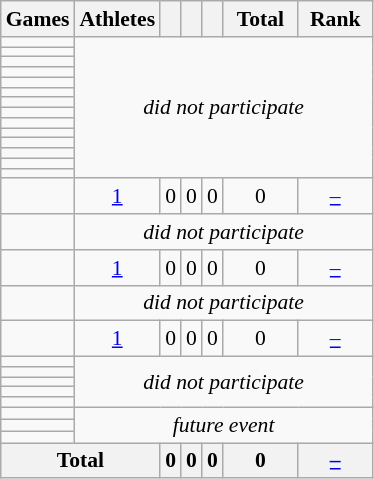<table class="wikitable" style="text-align:center; font-size:90%;">
<tr>
<th>Games</th>
<th>Athletes</th>
<th width:3em; font-weight:bold;"></th>
<th width:3em; font-weight:bold;"></th>
<th width:3em; font-weight:bold;"></th>
<th style="width:3em; font-weight:bold;">Total</th>
<th style="width:3em; font-weight:bold;">Rank</th>
</tr>
<tr>
<td align=left> </td>
<td rowspan="14"; colspan=6><em>did not participate</em></td>
</tr>
<tr>
<td align=left> </td>
</tr>
<tr>
<td align=left> </td>
</tr>
<tr>
<td align=left> </td>
</tr>
<tr>
<td align=left> </td>
</tr>
<tr>
<td align=left> </td>
</tr>
<tr>
<td align=left> </td>
</tr>
<tr>
<td align=left> </td>
</tr>
<tr>
<td align=left> </td>
</tr>
<tr>
<td align=left> </td>
</tr>
<tr>
<td align=left> </td>
</tr>
<tr>
<td align=left> </td>
</tr>
<tr>
<td align=left> </td>
</tr>
<tr>
<td align=left> </td>
</tr>
<tr>
<td align=left> </td>
<td><a href='#'>1</a></td>
<td>0</td>
<td>0</td>
<td>0</td>
<td>0</td>
<td><a href='#'>–</a></td>
</tr>
<tr>
<td align=left> </td>
<td colspan=6><em>did not participate</em></td>
</tr>
<tr>
<td align=left> </td>
<td><a href='#'>1</a></td>
<td>0</td>
<td>0</td>
<td>0</td>
<td>0</td>
<td><a href='#'>–</a></td>
</tr>
<tr>
<td align=left> </td>
<td colspan=6><em>did not participate</em></td>
</tr>
<tr>
<td align=left> </td>
<td><a href='#'>1</a></td>
<td>0</td>
<td>0</td>
<td>0</td>
<td>0</td>
<td><a href='#'>–</a></td>
</tr>
<tr>
<td align=left> </td>
<td colspan=6; rowspan=5><em>did not participate</em></td>
</tr>
<tr>
<td align=left> </td>
</tr>
<tr>
<td align=left> </td>
</tr>
<tr>
<td align=left> </td>
</tr>
<tr>
<td align=left> </td>
</tr>
<tr>
<td align=left> </td>
<td rowspan=3 colspan=6><em>future event</em></td>
</tr>
<tr>
<td align=left> </td>
</tr>
<tr>
<td align=left> </td>
</tr>
<tr>
<th colspan=2>Total</th>
<th>0</th>
<th>0</th>
<th>0</th>
<th>0</th>
<th><a href='#'>–</a></th>
</tr>
</table>
